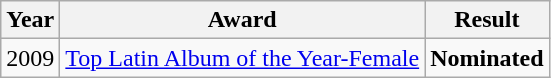<table class="wikitable">
<tr>
<th>Year</th>
<th>Award</th>
<th>Result</th>
</tr>
<tr>
<td>2009</td>
<td><a href='#'>Top Latin Album of the Year-Female</a></td>
<td><strong>Nominated</strong></td>
</tr>
</table>
